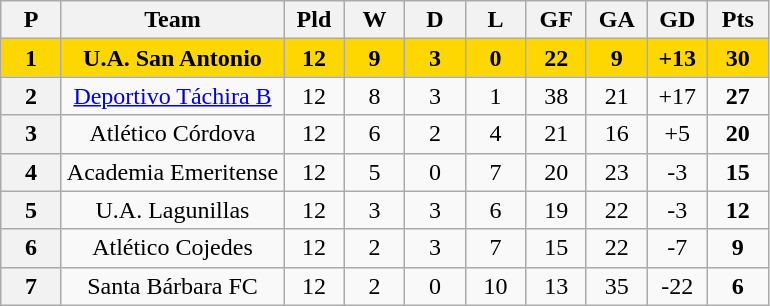<table class="wikitable" style="text-align: center;">
<tr>
<th width=33>P<br></th>
<th>Team<br></th>
<th width=33>Pld<br></th>
<th width=33>W<br></th>
<th width=33>D<br></th>
<th width=33>L<br></th>
<th width=33>GF<br></th>
<th width=33>GA<br></th>
<th width=33>GD<br></th>
<th width=33>Pts<br></th>
</tr>
<tr bgcolor="gold">
<td><strong>1</strong></td>
<td><strong>U.A. San Antonio</strong></td>
<td><strong>12</strong></td>
<td><strong>9</strong></td>
<td><strong>3</strong></td>
<td><strong>0</strong></td>
<td><strong>22</strong></td>
<td><strong>9</strong></td>
<td><strong>+13</strong></td>
<td><strong>30</strong></td>
</tr>
<tr>
<th>2</th>
<td><a href='#'>Deportivo Táchira B</a></td>
<td>12</td>
<td>8</td>
<td>3</td>
<td>1</td>
<td>38</td>
<td>21</td>
<td>+17</td>
<td><strong>27</strong></td>
</tr>
<tr>
<th>3</th>
<td>Atlético Córdova</td>
<td>12</td>
<td>6</td>
<td>2</td>
<td>4</td>
<td>21</td>
<td>16</td>
<td>+5</td>
<td><strong>20</strong></td>
</tr>
<tr>
<th>4</th>
<td>Academia Emeritense</td>
<td>12</td>
<td>5</td>
<td>0</td>
<td>7</td>
<td>20</td>
<td>23</td>
<td>-3</td>
<td><strong>15</strong></td>
</tr>
<tr>
<th>5</th>
<td>U.A. Lagunillas</td>
<td>12</td>
<td>3</td>
<td>3</td>
<td>6</td>
<td>19</td>
<td>22</td>
<td>-3</td>
<td><strong>12</strong></td>
</tr>
<tr>
<th>6</th>
<td>Atlético Cojedes</td>
<td>12</td>
<td>2</td>
<td>3</td>
<td>7</td>
<td>15</td>
<td>22</td>
<td>-7</td>
<td><strong>9</strong></td>
</tr>
<tr>
<th>7</th>
<td>Santa Bárbara FC</td>
<td>12</td>
<td>2</td>
<td>0</td>
<td>10</td>
<td>13</td>
<td>35</td>
<td>-22</td>
<td><strong>6</strong></td>
</tr>
</table>
